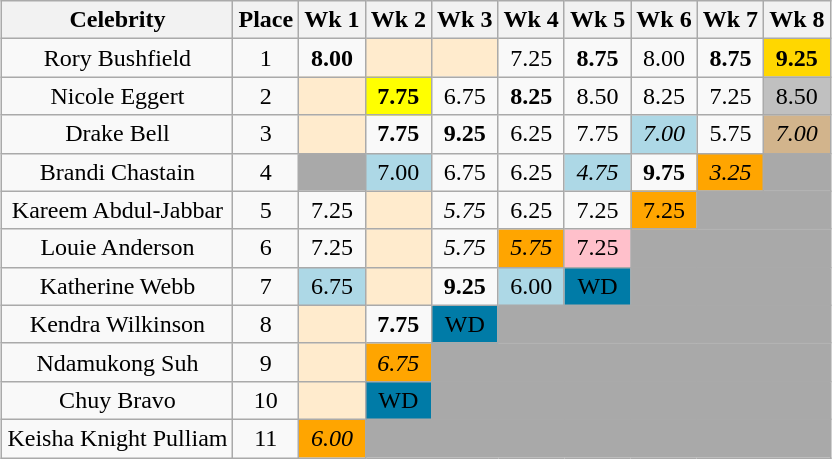<table class="wikitable sortable"  style="margin:auto; text-align:center; white-space:nowrap; width:30%;">
<tr>
<th>Celebrity</th>
<th>Place</th>
<th>Wk 1</th>
<th>Wk 2</th>
<th>Wk 3</th>
<th>Wk 4</th>
<th>Wk 5</th>
<th>Wk 6</th>
<th>Wk 7</th>
<th>Wk 8</th>
</tr>
<tr>
<td>Rory Bushfield</td>
<td>1</td>
<td><span><strong>8.00</strong></span></td>
<td style="background:#FFEBCD;"></td>
<td style="background:#FFEBCD;"></td>
<td>7.25</td>
<td><span><strong>8.75</strong></span></td>
<td>8.00</td>
<td><span><strong>8.75</strong></span></td>
<td style="background:gold;"><span><strong>9.25</strong></span></td>
</tr>
<tr>
<td>Nicole Eggert</td>
<td>2</td>
<td style="background:#FFEBCD;"></td>
<td bgcolor="yellow"><span><strong>7.75</strong></span></td>
<td>6.75</td>
<td><span><strong>8.25</strong></span></td>
<td>8.50</td>
<td>8.25</td>
<td>7.25</td>
<td style="background:silver;">8.50</td>
</tr>
<tr>
<td>Drake Bell</td>
<td>3</td>
<td style="background:#FFEBCD;"></td>
<td><span><strong>7.75</strong></span></td>
<td><span><strong>9.25</strong></span></td>
<td>6.25</td>
<td>7.75</td>
<td style="background:lightblue;"><span><em>7.00</em></span></td>
<td>5.75</td>
<td style="background:tan;"><span><em>7.00</em></span></td>
</tr>
<tr>
<td>Brandi Chastain</td>
<td>4</td>
<td style="background:darkgrey;"></td>
<td style="background:lightblue;">7.00</td>
<td>6.75</td>
<td>6.25</td>
<td style="background:lightblue;"><span><em>4.75</em></span></td>
<td><span><strong>9.75</strong></span></td>
<td style="background:orange;"><span><em>3.25</em></span></td>
<td style="background:darkgrey;" colspan="1"></td>
</tr>
<tr>
<td>Kareem Abdul-Jabbar</td>
<td>5</td>
<td>7.25</td>
<td style="background:#FFEBCD;"></td>
<td><span><em>5.75</em></span></td>
<td>6.25</td>
<td>7.25</td>
<td style="background:orange;">7.25</td>
<td style="background:darkgrey;" colspan="2"></td>
</tr>
<tr>
<td>Louie Anderson</td>
<td>6</td>
<td>7.25</td>
<td style="background:#FFEBCD;"></td>
<td><span><em>5.75</em></span></td>
<td style="background:orange;"><span><em>5.75</em></span></td>
<td style="background:pink;">7.25</td>
<td style="background:darkgrey;" colspan="3"></td>
</tr>
<tr>
<td>Katherine Webb</td>
<td>7</td>
<td style="background:lightblue;">6.75</td>
<td style="background:#FFEBCD;"></td>
<td><span><strong>9.25</strong></span></td>
<td style="background:lightblue;">6.00</td>
<td style="background:#007BA7;">WD</td>
<td style="background:darkgrey;" colspan="3"></td>
</tr>
<tr>
<td>Kendra Wilkinson</td>
<td>8</td>
<td style="background:#FFEBCD;"></td>
<td><span><strong>7.75</strong></span></td>
<td style="background:#007BA7;">WD</td>
<td style="background:darkgrey;" colspan="5"></td>
</tr>
<tr>
<td>Ndamukong Suh</td>
<td>9</td>
<td style="background:#FFEBCD;"></td>
<td style="background:orange;"><span><em>6.75</em></span></td>
<td style="background:darkgrey;" colspan="6"></td>
</tr>
<tr>
<td>Chuy Bravo</td>
<td>10</td>
<td style="background:#FFEBCD;"></td>
<td style="background:#007BA7;">WD</td>
<td style="background:darkgrey;" colspan="6"></td>
</tr>
<tr>
<td>Keisha Knight Pulliam</td>
<td>11</td>
<td style="background:orange;"><span><em>6.00</em></span></td>
<td style="background:darkgrey;" colspan="7"></td>
</tr>
</table>
